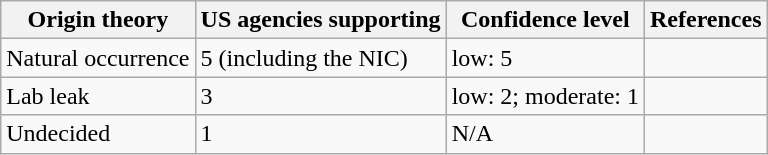<table class="wikitable">
<tr>
<th>Origin theory</th>
<th>US agencies supporting</th>
<th>Confidence level</th>
<th>References</th>
</tr>
<tr>
<td>Natural occurrence</td>
<td>5 (including the NIC)</td>
<td>low: 5</td>
<td></td>
</tr>
<tr>
<td>Lab leak</td>
<td>3</td>
<td>low: 2; moderate: 1</td>
<td></td>
</tr>
<tr>
<td>Undecided</td>
<td>1</td>
<td>N/A</td>
<td></td>
</tr>
</table>
